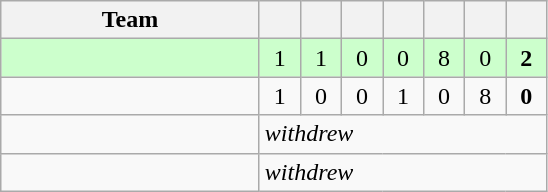<table class="wikitable" style="text-align:center;">
<tr>
<th width=165>Team</th>
<th width=20></th>
<th width=20></th>
<th width=20></th>
<th width=20></th>
<th width=20></th>
<th width=20></th>
<th width=20></th>
</tr>
<tr bgcolor="#ccffcc">
<td align="left"></td>
<td>1</td>
<td>1</td>
<td>0</td>
<td>0</td>
<td>8</td>
<td>0</td>
<td><strong>2</strong></td>
</tr>
<tr>
<td align="left"></td>
<td>1</td>
<td>0</td>
<td>0</td>
<td>1</td>
<td>0</td>
<td>8</td>
<td><strong>0</strong></td>
</tr>
<tr>
<td align="left"></td>
<td align="left" colspan="8"><em>withdrew</em></td>
</tr>
<tr>
<td align="left"></td>
<td align="left" colspan="8"><em>withdrew</em></td>
</tr>
</table>
